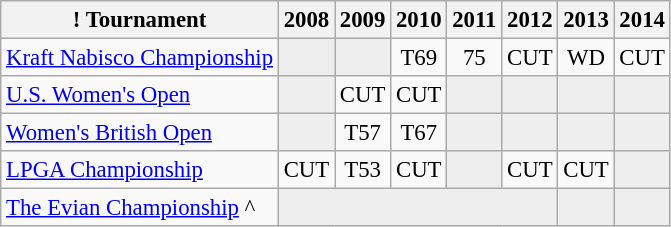<table class="wikitable" style="font-size:95%;text-align:center;">
<tr>
<th>! Tournament</th>
<th>2008</th>
<th>2009</th>
<th>2010</th>
<th>2011</th>
<th>2012</th>
<th>2013</th>
<th>2014</th>
</tr>
<tr>
<td align=left><a href='#'>Kraft Nabisco Championship</a></td>
<td style="background:#eeeeee;"></td>
<td style="background:#eeeeee;"></td>
<td>T69</td>
<td>75</td>
<td>CUT</td>
<td>WD</td>
<td>CUT</td>
</tr>
<tr>
<td align=left><a href='#'>U.S. Women's Open</a></td>
<td style="background:#eeeeee;"></td>
<td>CUT</td>
<td>CUT</td>
<td style="background:#eeeeee;"></td>
<td style="background:#eeeeee;"></td>
<td style="background:#eeeeee;"></td>
<td style="background:#eeeeee;"></td>
</tr>
<tr>
<td align=left><a href='#'>Women's British Open</a></td>
<td style="background:#eeeeee;"></td>
<td>T57</td>
<td>T67</td>
<td style="background:#eeeeee;"></td>
<td style="background:#eeeeee;"></td>
<td style="background:#eeeeee;"></td>
<td style="background:#eeeeee;"></td>
</tr>
<tr>
<td align=left><a href='#'>LPGA Championship</a></td>
<td>CUT</td>
<td>T53</td>
<td>CUT</td>
<td style="background:#eeeeee;"></td>
<td>CUT</td>
<td>CUT</td>
<td style="background:#eeeeee;"></td>
</tr>
<tr>
<td align=left><a href='#'>The Evian Championship</a> ^</td>
<td style="background:#eeeeee;" colspan=5></td>
<td style="background:#eeeeee;"></td>
<td style="background:#eeeeee;"></td>
</tr>
</table>
